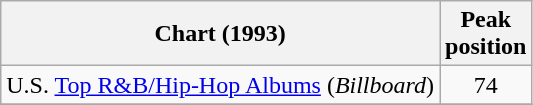<table class="wikitable sortable">
<tr>
<th>Chart (1993)</th>
<th>Peak<br>position</th>
</tr>
<tr>
<td>U.S. <a href='#'>Top R&B/Hip-Hop Albums</a> (<em>Billboard</em>)</td>
<td align="center">74</td>
</tr>
<tr>
</tr>
</table>
